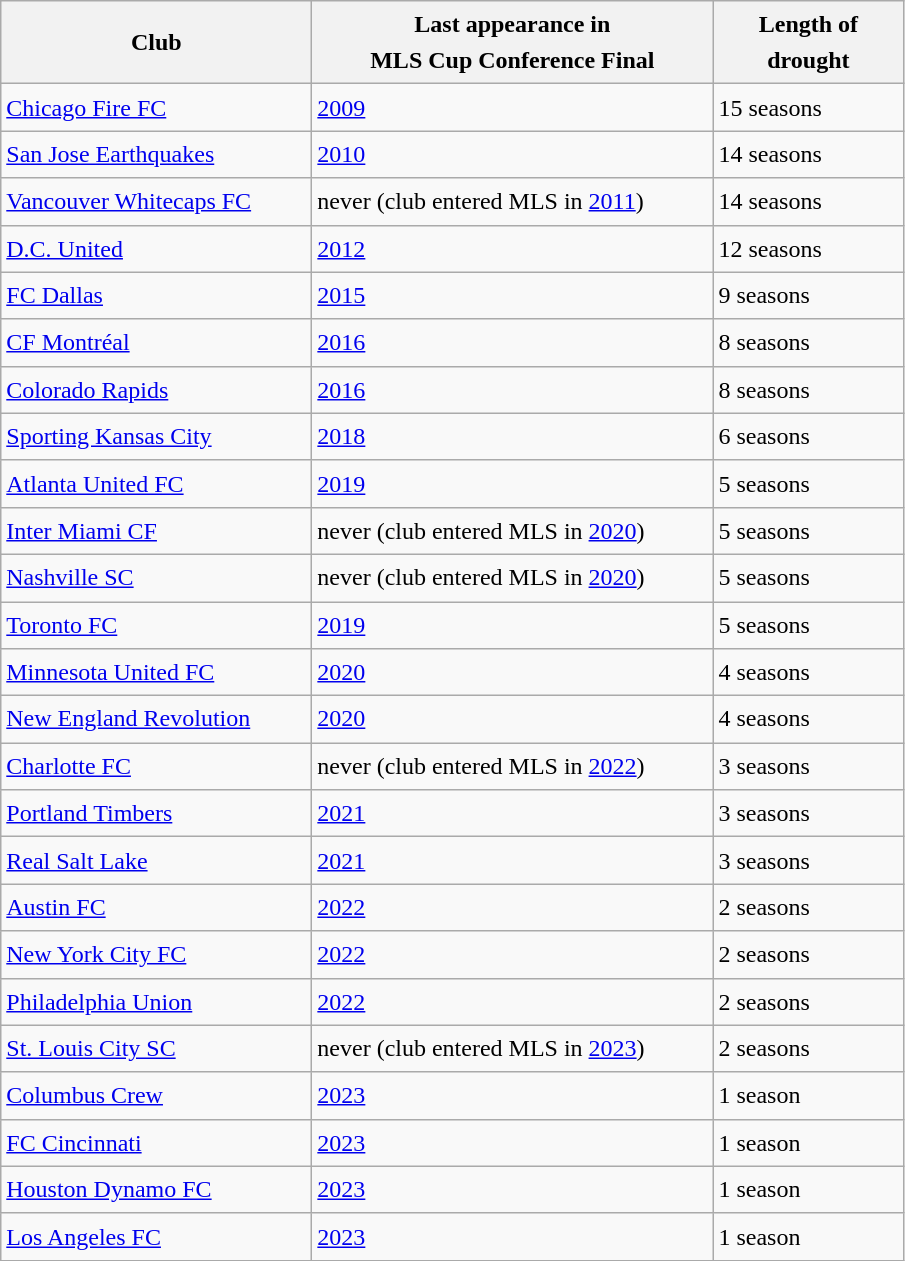<table class="wikitable sortable" style="font-size:1.00em; line-height:1.5em;">
<tr>
<th width="200pt">Club</th>
<th width="260pt">Last appearance in<br>MLS Cup Conference Final</th>
<th width="120pt">Length of drought</th>
</tr>
<tr>
<td align="left"><a href='#'>Chicago Fire FC</a></td>
<td><a href='#'>2009</a></td>
<td>15 seasons</td>
</tr>
<tr>
<td align="left"><a href='#'>San Jose Earthquakes</a></td>
<td><a href='#'>2010</a></td>
<td>14 seasons</td>
</tr>
<tr>
<td align="left"><a href='#'>Vancouver Whitecaps FC</a></td>
<td>never (club entered MLS in <a href='#'>2011</a>)</td>
<td>14 seasons</td>
</tr>
<tr>
<td align="left"><a href='#'>D.C. United</a></td>
<td><a href='#'>2012</a></td>
<td>12 seasons</td>
</tr>
<tr>
<td align="left"><a href='#'>FC Dallas</a></td>
<td><a href='#'>2015</a></td>
<td>9 seasons</td>
</tr>
<tr>
<td align="left"><a href='#'>CF Montréal</a></td>
<td><a href='#'>2016</a></td>
<td>8 seasons</td>
</tr>
<tr>
<td align="left"><a href='#'>Colorado Rapids</a></td>
<td><a href='#'>2016</a></td>
<td>8 seasons</td>
</tr>
<tr>
<td align="left"><a href='#'>Sporting Kansas City</a></td>
<td><a href='#'>2018</a></td>
<td>6 seasons</td>
</tr>
<tr>
<td align="left"><a href='#'>Atlanta United FC</a></td>
<td><a href='#'>2019</a></td>
<td>5 seasons</td>
</tr>
<tr>
<td align="left"><a href='#'>Inter Miami CF</a></td>
<td>never (club entered MLS in <a href='#'>2020</a>)</td>
<td>5 seasons</td>
</tr>
<tr>
<td align="left"><a href='#'>Nashville SC</a></td>
<td>never (club entered MLS in <a href='#'>2020</a>)</td>
<td>5 seasons</td>
</tr>
<tr>
<td align="left"><a href='#'>Toronto FC</a></td>
<td><a href='#'>2019</a></td>
<td>5 seasons</td>
</tr>
<tr>
<td align="left"><a href='#'>Minnesota United FC</a></td>
<td><a href='#'>2020</a></td>
<td>4 seasons</td>
</tr>
<tr>
<td align="left"><a href='#'>New England Revolution</a></td>
<td><a href='#'>2020</a></td>
<td>4 seasons</td>
</tr>
<tr>
<td align="left"><a href='#'>Charlotte FC</a></td>
<td>never (club entered MLS in <a href='#'>2022</a>)</td>
<td>3 seasons</td>
</tr>
<tr>
<td align="left"><a href='#'>Portland Timbers</a></td>
<td><a href='#'>2021</a></td>
<td>3 seasons</td>
</tr>
<tr>
<td align="left"><a href='#'>Real Salt Lake</a></td>
<td><a href='#'>2021</a></td>
<td>3 seasons</td>
</tr>
<tr>
<td align="left"><a href='#'>Austin FC</a></td>
<td><a href='#'>2022</a></td>
<td>2 seasons</td>
</tr>
<tr>
<td align="left"><a href='#'>New York City FC</a></td>
<td><a href='#'>2022</a></td>
<td>2 seasons</td>
</tr>
<tr>
<td align="left"><a href='#'>Philadelphia Union</a></td>
<td><a href='#'>2022</a></td>
<td>2 seasons</td>
</tr>
<tr>
<td align="left"><a href='#'>St. Louis City SC</a></td>
<td>never (club entered MLS in <a href='#'>2023</a>)</td>
<td>2 seasons</td>
</tr>
<tr>
<td align="left"><a href='#'>Columbus Crew</a></td>
<td><a href='#'>2023</a></td>
<td>1 season</td>
</tr>
<tr>
<td align="left"><a href='#'>FC Cincinnati</a></td>
<td><a href='#'>2023</a></td>
<td>1 season</td>
</tr>
<tr>
<td align="left"><a href='#'>Houston Dynamo FC</a></td>
<td><a href='#'>2023</a></td>
<td>1 season</td>
</tr>
<tr>
<td align="left"><a href='#'>Los Angeles FC</a></td>
<td><a href='#'>2023</a></td>
<td>1 season<br></td>
</tr>
</table>
